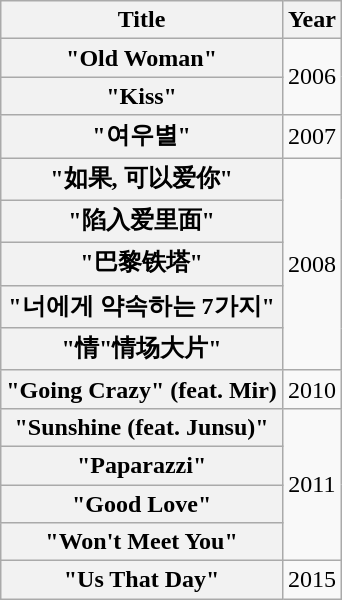<table class="wikitable plainrowheaders" style="text-align:center">
<tr>
<th scope="col">Title</th>
<th scope="col">Year</th>
</tr>
<tr>
<th scope="row">"Old Woman"</th>
<td rowspan="2">2006</td>
</tr>
<tr>
<th scope="row">"Kiss"</th>
</tr>
<tr>
<th scope="row">"여우별"</th>
<td>2007</td>
</tr>
<tr>
<th scope="row">"如果, 可以爱你"</th>
<td rowspan="5">2008</td>
</tr>
<tr>
<th scope="row">"陷入爱里面"</th>
</tr>
<tr>
<th scope="row">"巴黎铁塔"</th>
</tr>
<tr>
<th scope="row">"너에게 약속하는 7가지"</th>
</tr>
<tr>
<th scope="row">"情"情场大片"</th>
</tr>
<tr>
<th scope="row">"Going Crazy" (feat. Mir)</th>
<td>2010</td>
</tr>
<tr>
<th scope="row">"Sunshine (feat. Junsu)"</th>
<td rowspan="4">2011</td>
</tr>
<tr>
<th scope="row">"Paparazzi"</th>
</tr>
<tr>
<th scope="row">"Good Love"</th>
</tr>
<tr>
<th scope="row">"Won't Meet You"</th>
</tr>
<tr>
<th scope="row">"Us That Day"</th>
<td>2015</td>
</tr>
</table>
